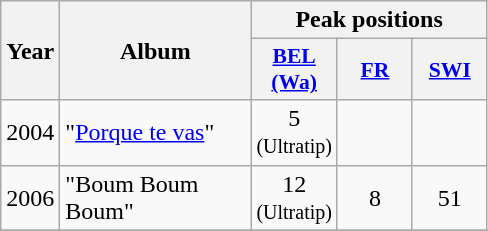<table class="wikitable">
<tr>
<th align="center" rowspan="2" width="10">Year</th>
<th align="center" rowspan="2" width="120">Album</th>
<th align="center" colspan="3" width="20">Peak positions</th>
</tr>
<tr>
<th scope="col" style="width:3em;font-size:90%;"><a href='#'>BEL <br>(Wa)</a><br></th>
<th scope="col" style="width:3em;font-size:90%;"><a href='#'>FR</a><br></th>
<th scope="col" style="width:3em;font-size:90%;"><a href='#'>SWI</a><br></th>
</tr>
<tr>
<td style="text-align:center;">2004</td>
<td>"<a href='#'>Porque te vas</a>"</td>
<td style="text-align:center;">5<br><small>(Ultratip)</small></td>
<td style="text-align:center;"></td>
<td style="text-align:center;"></td>
</tr>
<tr>
<td style="text-align:center;">2006</td>
<td>"Boum Boum Boum"</td>
<td style="text-align:center;">12<br><small>(Ultratip)</small></td>
<td style="text-align:center;">8</td>
<td style="text-align:center;">51</td>
</tr>
<tr>
</tr>
</table>
